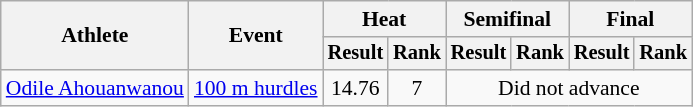<table class="wikitable" style="font-size:90%">
<tr>
<th rowspan="2">Athlete</th>
<th rowspan="2">Event</th>
<th colspan="2">Heat</th>
<th colspan="2">Semifinal</th>
<th colspan="2">Final</th>
</tr>
<tr style="font-size:95%">
<th>Result</th>
<th>Rank</th>
<th>Result</th>
<th>Rank</th>
<th>Result</th>
<th>Rank</th>
</tr>
<tr align=center>
<td align=left><a href='#'>Odile Ahouanwanou</a></td>
<td align=left><a href='#'>100 m hurdles</a></td>
<td>14.76</td>
<td>7</td>
<td colspan=4>Did not advance</td>
</tr>
</table>
